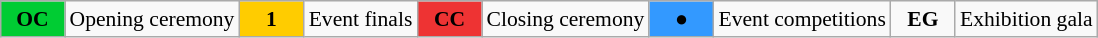<table class="wikitable" style="margin:0.5em auto; font-size:90%; position:relative">
<tr>
<td style="width:2.5em; background:#00cc33; text-align:center"><strong>OC</strong></td>
<td>Opening ceremony</td>
<td style="width:2.5em; background:#ffcc00; text-align:center"><strong>1</strong></td>
<td>Event finals</td>
<td style="width:2.5em; background:#ee3333; text-align:center"><strong>CC</strong></td>
<td>Closing ceremony</td>
<td style="width:2.5em; background:#3399ff; text-align:center">●</td>
<td>Event competitions</td>
<td style="width:2.5em; text-align:center"><strong>EG</strong></td>
<td>Exhibition gala</td>
</tr>
</table>
